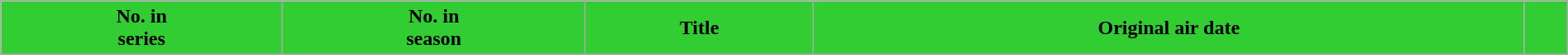<table class="wikitable plainrowheaders" style="width: 100%; margin-right: 0;">
<tr>
<th style="background: #32CD32">No. in<br>series</th>
<th style="background: #32CD32">No. in<br>season</th>
<th style="background: #32CD32">Title</th>
<th style="background: #32CD32">Original air date</th>
<th style="background: #32CD32"></th>
</tr>
<tr>
</tr>
</table>
